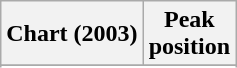<table class="wikitable sortable plainrowheaders" style="text-align:center;">
<tr>
<th>Chart (2003)</th>
<th>Peak<br>position</th>
</tr>
<tr>
</tr>
<tr>
</tr>
</table>
